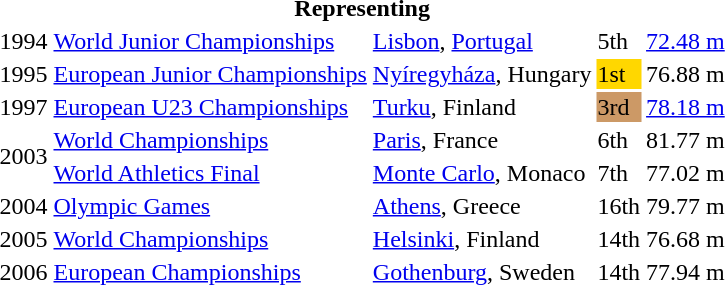<table>
<tr>
<th colspan="5">Representing </th>
</tr>
<tr>
<td>1994</td>
<td><a href='#'>World Junior Championships</a></td>
<td><a href='#'>Lisbon</a>, <a href='#'>Portugal</a></td>
<td>5th</td>
<td><a href='#'>72.48 m</a></td>
</tr>
<tr>
<td>1995</td>
<td><a href='#'>European Junior Championships</a></td>
<td><a href='#'>Nyíregyháza</a>, Hungary</td>
<td bgcolor=gold>1st</td>
<td>76.88 m</td>
</tr>
<tr>
<td>1997</td>
<td><a href='#'>European U23 Championships</a></td>
<td><a href='#'>Turku</a>, Finland</td>
<td bgcolor="cc9966">3rd</td>
<td><a href='#'>78.18 m</a></td>
</tr>
<tr>
<td rowspan=2>2003</td>
<td><a href='#'>World Championships</a></td>
<td><a href='#'>Paris</a>, France</td>
<td>6th</td>
<td>81.77 m</td>
</tr>
<tr>
<td><a href='#'>World Athletics Final</a></td>
<td><a href='#'>Monte Carlo</a>, Monaco</td>
<td>7th</td>
<td>77.02 m</td>
</tr>
<tr>
<td>2004</td>
<td><a href='#'>Olympic Games</a></td>
<td><a href='#'>Athens</a>, Greece</td>
<td>16th</td>
<td>79.77 m</td>
</tr>
<tr>
<td>2005</td>
<td><a href='#'>World Championships</a></td>
<td><a href='#'>Helsinki</a>, Finland</td>
<td>14th</td>
<td>76.68 m</td>
</tr>
<tr>
<td>2006</td>
<td><a href='#'>European Championships</a></td>
<td><a href='#'>Gothenburg</a>, Sweden</td>
<td>14th</td>
<td>77.94 m</td>
</tr>
</table>
